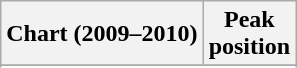<table class="wikitable sortable">
<tr>
<th align="center">Chart (2009–2010)</th>
<th align="center">Peak<br>position</th>
</tr>
<tr>
</tr>
<tr>
</tr>
<tr>
</tr>
<tr>
</tr>
<tr>
</tr>
<tr>
</tr>
<tr>
</tr>
<tr>
</tr>
</table>
